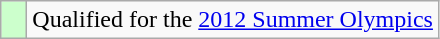<table class="wikitable">
<tr>
<td width=10px bgcolor="#ccffcc"></td>
<td>Qualified for the <a href='#'>2012 Summer Olympics</a></td>
</tr>
</table>
